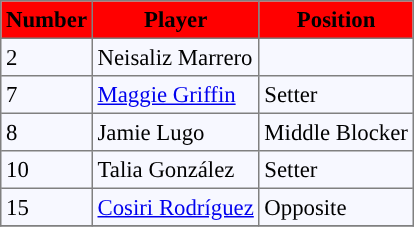<table bgcolor="#f7f8ff" cellpadding="3" cellspacing="0" border="1" style="font-size: 95%; border: gray solid 1px; border-collapse: collapse;">
<tr bgcolor="#ff0000">
<td align=center><strong>Number</strong></td>
<td align=center><strong>Player</strong></td>
<td align=center><strong>Position</strong></td>
</tr>
<tr align="left">
<td>2</td>
<td> Neisaliz Marrero</td>
<td></td>
</tr>
<tr align="left">
<td>7</td>
<td> <a href='#'>Maggie Griffin</a></td>
<td>Setter</td>
</tr>
<tr align="left">
<td>8</td>
<td> Jamie Lugo</td>
<td>Middle Blocker</td>
</tr>
<tr align="left">
<td>10</td>
<td> Talia González</td>
<td>Setter</td>
</tr>
<tr align="left">
<td>15</td>
<td> <a href='#'>Cosiri Rodríguez</a></td>
<td>Opposite</td>
</tr>
<tr align="left">
</tr>
</table>
